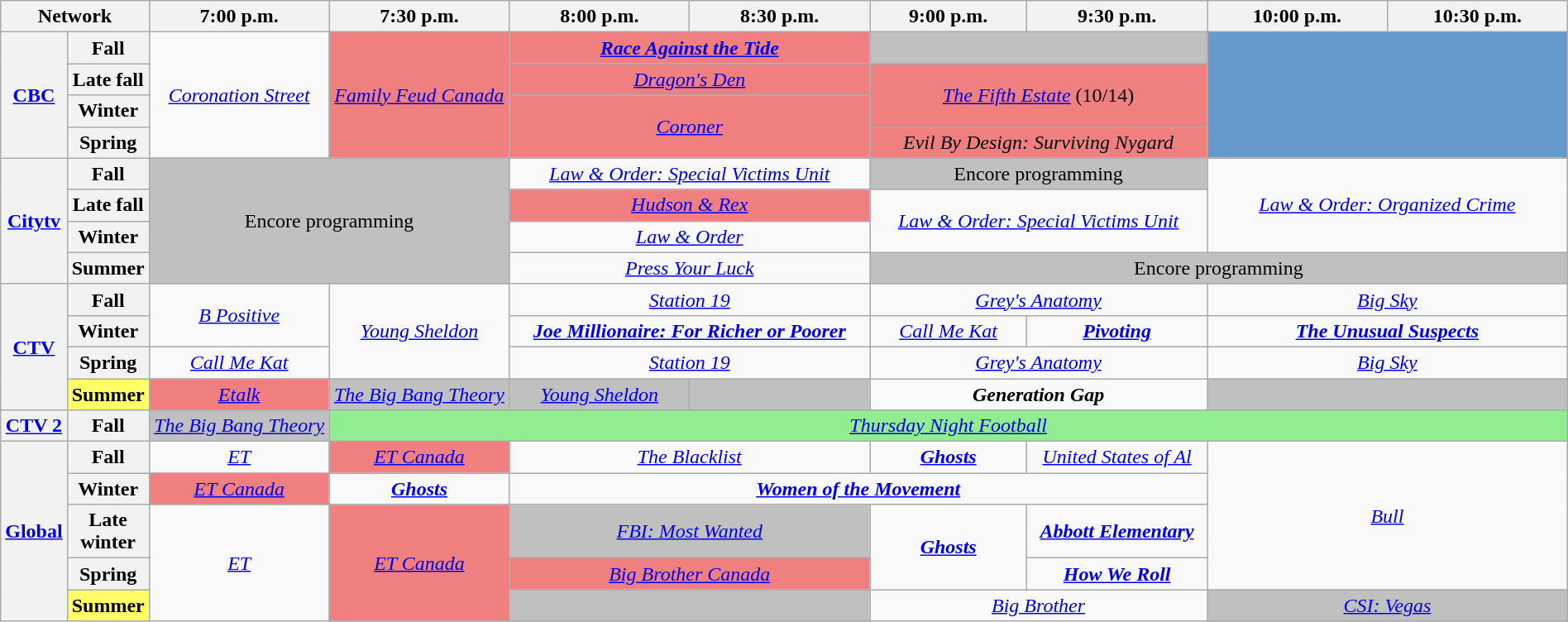<table class=wikitable style=width:100%;margin-right:0;text-align:center>
<tr>
<th style=width:8% colspan=2>Network</th>
<th style=width:11.5%>7:00 p.m.</th>
<th style=width:11.5%>7:30 p.m.</th>
<th style=width:11.5%>8:00 p.m.</th>
<th style=width:11.5%>8:30 p.m.</th>
<th style=width:11.5%">9:00 p.m.</th>
<th style=width:11.5%>9:30 p.m.</th>
<th style=width:11.5%>10:00 p.m.</th>
<th style=width:11.5%>10:30 p.m.</th>
</tr>
<tr>
<th rowspan=4><a href='#'>CBC</a></th>
<th>Fall</th>
<td rowspan=4><em><a href='#'>Coronation Street</a></em></td>
<td style=background:#F08080 rowspan=4><em><a href='#'>Family Feud Canada</a></em></td>
<td style=background:#F08080 colspan=2><strong><em><a href='#'>Race Against the Tide</a></em></strong></td>
<td style=background:#C0C0C0 colspan=2> </td>
<td style=background:#6699CC colspan=2 rowspan=4></td>
</tr>
<tr>
<th>Late fall</th>
<td style=background:#F08080 colspan=2><em><a href='#'>Dragon's Den</a></em> </td>
<td style=background:#F08080 colspan=2 rowspan=2><em><a href='#'>The Fifth Estate</a></em> (10/14)</td>
</tr>
<tr>
<th>Winter</th>
<td style=background:#F08080 colspan=2 rowspan=2><em><a href='#'>Coroner</a></em> </td>
</tr>
<tr>
<th>Spring</th>
<td style=background:#F08080 colspan=2><em>Evil By Design: Surviving Nygard</em> </td>
</tr>
<tr>
<th rowspan=4><a href='#'>Citytv</a></th>
<th>Fall</th>
<td style=background:#C0C0C0 colspan=2 rowspan=4>Encore programming</td>
<td colspan=2><em><a href='#'>Law & Order: Special Victims Unit</a></em></td>
<td style=background:#C0C0C0 colspan=2>Encore programming</td>
<td colspan=2 rowspan=3><em><a href='#'>Law & Order: Organized Crime</a></em></td>
</tr>
<tr>
<th>Late fall</th>
<td style=background:#f08080 colspan=2><em><a href='#'>Hudson & Rex</a></em></td>
<td colspan=2 rowspan=2><em><a href='#'>Law & Order: Special Victims Unit</a></em></td>
</tr>
<tr>
<th>Winter</th>
<td colspan=2><em><a href='#'>Law & Order</a></em> </td>
</tr>
<tr>
<th>Summer</th>
<td colspan=2><em><a href='#'>Press Your Luck</a></em> </td>
<td style=background:#C0C0C0 colspan=4>Encore programming</td>
</tr>
<tr>
<th rowspan=4><a href='#'>CTV</a></th>
<th>Fall</th>
<td rowspan=2><em><a href='#'>B Positive</a></em></td>
<td rowspan=3><em><a href='#'>Young Sheldon</a></em></td>
<td colspan=2><em><a href='#'>Station 19</a></em></td>
<td colspan=2><em><a href='#'>Grey's Anatomy</a></em></td>
<td colspan=2><em><a href='#'>Big Sky</a></em></td>
</tr>
<tr>
<th>Winter</th>
<td colspan=2><strong><em><a href='#'>Joe Millionaire: For Richer or Poorer</a></em></strong> </td>
<td><em><a href='#'>Call Me Kat</a></em> </td>
<td><strong><em><a href='#'>Pivoting</a></em></strong> </td>
<td colspan=2><strong><em><a href='#'>The Unusual Suspects</a></em></strong></td>
</tr>
<tr>
<th>Spring</th>
<td><em><a href='#'>Call Me Kat</a></em></td>
<td colspan=2><em><a href='#'>Station 19</a></em></td>
<td colspan=2><em><a href='#'>Grey's Anatomy</a></em></td>
<td colspan=2><em><a href='#'>Big Sky</a></em></td>
</tr>
<tr>
<th style=background:#FFFF66>Summer</th>
<td style=background:#F08080><em><a href='#'>Etalk</a></em></td>
<td style=background:#C0C0C0><em><a href='#'>The Big Bang Theory</a></em> </td>
<td style=background:#C0C0C0><em><a href='#'>Young Sheldon</a></em> </td>
<td style=background:#C0C0C0> </td>
<td colspan=2><strong><em>Generation Gap</em></strong> </td>
<td style=background:#C0C0C0 colspan=2> </td>
</tr>
<tr>
<th><a href='#'>CTV 2</a></th>
<th>Fall</th>
<td style=background:#C0C0C0><em><a href='#'>The Big Bang Theory</a></em> </td>
<td style=background:lightgreen colspan=7><em><a href='#'>Thursday Night Football</a></em> </td>
</tr>
<tr>
<th rowspan=5><a href='#'>Global</a></th>
<th>Fall</th>
<td><em><a href='#'>ET</a></em></td>
<td style=background:#f08080><em><a href='#'>ET Canada</a></em></td>
<td colspan=2><em><a href='#'>The Blacklist</a></em></td>
<td><strong><em><a href='#'>Ghosts</a></em></strong></td>
<td><em><a href='#'>United States of Al</a></em></td>
<td colspan=2 rowspan=4><em><a href='#'>Bull</a></em></td>
</tr>
<tr>
<th>Winter</th>
<td style=background:#f08080><em><a href='#'>ET Canada</a></em></td>
<td><strong><em><a href='#'>Ghosts</a></em></strong>  </td>
<td colspan=4><strong><em><a href='#'>Women of the Movement</a></em></strong>  </td>
</tr>
<tr>
<th>Late winter</th>
<td rowspan=3><em><a href='#'>ET</a></em></td>
<td style=background:#f08080 rowspan=3><em><a href='#'>ET Canada</a></em></td>
<td style=background:#C0C0C0 colspan=2><em><a href='#'>FBI: Most Wanted</a></em> </td>
<td rowspan=2><strong><em><a href='#'>Ghosts</a></em></strong></td>
<td><strong><em><a href='#'>Abbott Elementary</a></em></strong></td>
</tr>
<tr>
<th>Spring</th>
<td style=background:#f08080 colspan=2><em><a href='#'>Big Brother Canada</a></em> </td>
<td><strong><em><a href='#'>How We Roll</a></em></strong> </td>
</tr>
<tr>
<th style=background:#FFFF66>Summer</th>
<td style=background:#C0C0C0 colspan=2> </td>
<td colspan=2><em><a href='#'>Big Brother</a></em> </td>
<td style=background:#C0C0C0 colspan=2><em><a href='#'>CSI: Vegas</a></em> </td>
</tr>
</table>
